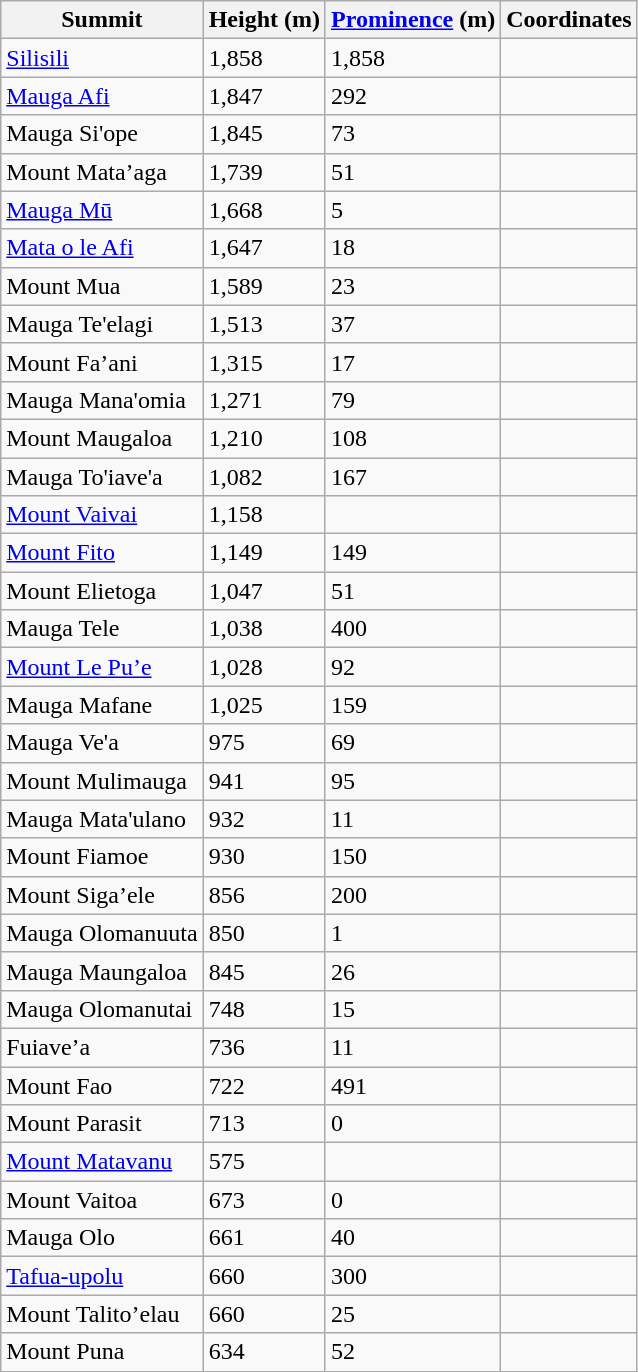<table class="wikitable sortable">
<tr>
<th>Summit</th>
<th>Height (m)</th>
<th><a href='#'>Prominence</a> (m)</th>
<th>Coordinates</th>
</tr>
<tr>
<td><a href='#'>Silisili</a></td>
<td>1,858</td>
<td>1,858</td>
<td></td>
</tr>
<tr>
<td><a href='#'>Mauga Afi</a></td>
<td>1,847</td>
<td>292</td>
<td></td>
</tr>
<tr>
<td>Mauga Si'ope</td>
<td>1,845</td>
<td>73</td>
<td></td>
</tr>
<tr>
<td>Mount Mata’aga</td>
<td>1,739</td>
<td>51</td>
<td></td>
</tr>
<tr>
<td><a href='#'>Mauga Mū</a></td>
<td>1,668</td>
<td>5</td>
<td></td>
</tr>
<tr>
<td><a href='#'>Mata o le Afi</a></td>
<td>1,647</td>
<td>18</td>
<td></td>
</tr>
<tr>
<td>Mount Mua</td>
<td>1,589</td>
<td>23</td>
<td></td>
</tr>
<tr>
<td>Mauga Te'elagi</td>
<td>1,513</td>
<td>37</td>
<td></td>
</tr>
<tr>
<td>Mount Fa’ani</td>
<td>1,315</td>
<td>17</td>
<td></td>
</tr>
<tr>
<td>Mauga Mana'omia</td>
<td>1,271</td>
<td>79</td>
<td></td>
</tr>
<tr>
<td>Mount Maugaloa</td>
<td>1,210</td>
<td>108</td>
<td></td>
</tr>
<tr>
<td>Mauga To'iave'a</td>
<td>1,082</td>
<td>167</td>
<td></td>
</tr>
<tr>
<td><a href='#'>Mount Vaivai</a></td>
<td>1,158</td>
<td></td>
<td></td>
</tr>
<tr>
<td><a href='#'>Mount Fito</a></td>
<td>1,149</td>
<td>149</td>
<td></td>
</tr>
<tr>
<td>Mount Elietoga</td>
<td>1,047</td>
<td>51</td>
<td></td>
</tr>
<tr>
<td>Mauga Tele</td>
<td>1,038</td>
<td>400</td>
<td></td>
</tr>
<tr>
<td><a href='#'>Mount Le Pu’e</a></td>
<td>1,028</td>
<td>92</td>
<td></td>
</tr>
<tr>
<td>Mauga Mafane</td>
<td>1,025</td>
<td>159</td>
<td></td>
</tr>
<tr>
<td>Mauga Ve'a</td>
<td>975</td>
<td>69</td>
<td></td>
</tr>
<tr>
<td>Mount Mulimauga</td>
<td>941</td>
<td>95</td>
<td></td>
</tr>
<tr>
<td>Mauga Mata'ulano</td>
<td>932</td>
<td>11</td>
<td></td>
</tr>
<tr>
<td>Mount Fiamoe</td>
<td>930</td>
<td>150</td>
<td></td>
</tr>
<tr>
<td>Mount Siga’ele</td>
<td>856</td>
<td>200</td>
<td></td>
</tr>
<tr>
<td>Mauga Olomanuuta</td>
<td>850</td>
<td>1</td>
<td></td>
</tr>
<tr>
<td>Mauga Maungaloa</td>
<td>845</td>
<td>26</td>
<td></td>
</tr>
<tr>
<td>Mauga Olomanutai</td>
<td>748</td>
<td>15</td>
<td></td>
</tr>
<tr>
<td>Fuiave’a</td>
<td>736</td>
<td>11</td>
<td></td>
</tr>
<tr>
<td>Mount Fao</td>
<td>722</td>
<td>491</td>
<td></td>
</tr>
<tr>
<td>Mount Parasit</td>
<td>713</td>
<td>0</td>
<td></td>
</tr>
<tr>
<td><a href='#'>Mount Matavanu</a></td>
<td>575</td>
<td></td>
<td></td>
</tr>
<tr>
<td>Mount Vaitoa</td>
<td>673</td>
<td>0</td>
<td></td>
</tr>
<tr>
<td>Mauga Olo</td>
<td>661</td>
<td>40</td>
<td></td>
</tr>
<tr>
<td><a href='#'>Tafua-upolu</a></td>
<td>660</td>
<td>300</td>
<td></td>
</tr>
<tr>
<td>Mount Talito’elau</td>
<td>660</td>
<td>25</td>
<td></td>
</tr>
<tr>
<td>Mount Puna</td>
<td>634</td>
<td>52</td>
<td></td>
</tr>
</table>
